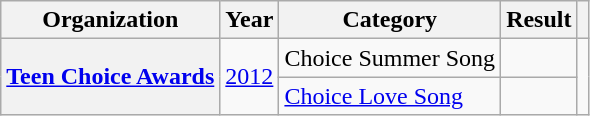<table class="wikitable sortable plainrowheaders" style="border:none; margin:0;">
<tr>
<th scope="col">Organization</th>
<th scope="col">Year</th>
<th scope="col">Category</th>
<th scope="col">Result</th>
<th class="unsortable" scope="col"></th>
</tr>
<tr>
<th rowspan="2" scope="row"><a href='#'>Teen Choice Awards</a></th>
<td rowspan="2"><a href='#'>2012</a></td>
<td>Choice Summer Song</td>
<td></td>
<td rowspan="2"></td>
</tr>
<tr>
<td><a href='#'>Choice Love Song</a></td>
<td></td>
</tr>
</table>
